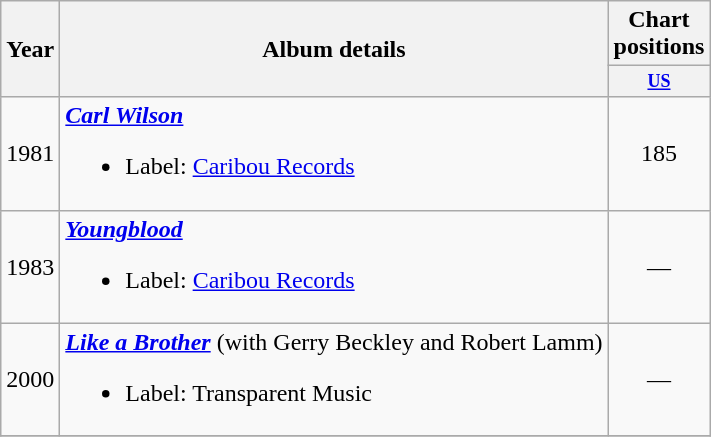<table class="wikitable">
<tr>
<th rowspan="2">Year</th>
<th rowspan="2">Album details</th>
<th colspan="1">Chart positions</th>
</tr>
<tr>
<th style="width:2em;font-size:75%"><a href='#'>US</a></th>
</tr>
<tr>
<td>1981</td>
<td align="left"><strong><em><a href='#'>Carl Wilson</a></em></strong><br><ul><li>Label: <a href='#'>Caribou Records</a></li></ul></td>
<td align="center">185</td>
</tr>
<tr>
<td>1983</td>
<td align="left"><strong><em><a href='#'>Youngblood</a></em></strong><br><ul><li>Label: <a href='#'>Caribou Records</a></li></ul></td>
<td align="center">—</td>
</tr>
<tr>
<td>2000</td>
<td align="left"><strong><em><a href='#'>Like a Brother</a></em></strong> (with Gerry Beckley and Robert Lamm)<br><ul><li>Label: Transparent Music</li></ul></td>
<td align="center">—</td>
</tr>
<tr>
</tr>
</table>
